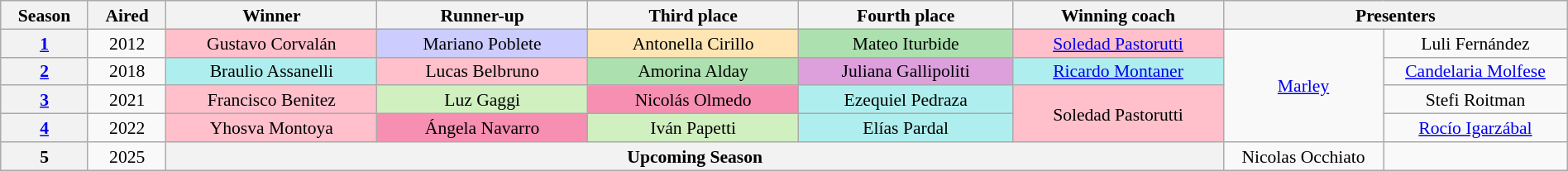<table class="wikitable" style="text-align:center; font-size:90%; line-height:16px; width:100%">
<tr>
<th scope="col" width="01%">Season</th>
<th scope="col" width="01%">Aired</th>
<th scope="col" width="05%">Winner</th>
<th scope="col" width="05%">Runner-up</th>
<th scope="col" width="05%">Third place</th>
<th scope="col" width="05%">Fourth place</th>
<th scope="col" width="05%">Winning coach</th>
<th colspan="2" width="07%">Presenters</th>
</tr>
<tr>
<th scope="row"><a href='#'>1</a></th>
<td>2012</td>
<td style="background: pink">Gustavo Corvalán</td>
<td style="background:#ccf">Mariano Poblete</td>
<td style="background:#ffe5b4">Antonella Cirillo</td>
<td style="background:#ace1af">Mateo Iturbide</td>
<td style="background: pink"><a href='#'>Soledad Pastorutti</a></td>
<td rowspan="4"><a href='#'>Marley</a></td>
<td>Luli Fernández</td>
</tr>
<tr>
<th scope="row"><a href='#'>2</a></th>
<td>2018</td>
<td style="background:#afeeee">Braulio Assanelli</td>
<td style="background: pink">Lucas Belbruno</td>
<td style="background:#ace1af">Amorina Alday</td>
<td style="background:#dda0dd">Juliana Gallipoliti</td>
<td style="background:#afeeee"><a href='#'>Ricardo Montaner</a></td>
<td><a href='#'>Candelaria Molfese</a></td>
</tr>
<tr>
<th scope="row"><a href='#'>3</a></th>
<td>2021</td>
<td style="background: pink">Francisco Benitez</td>
<td style="background:#d0f0c0">Luz Gaggi</td>
<td style="background:#f78fb2">Nicolás Olmedo</td>
<td style="background:#afeeee">Ezequiel Pedraza</td>
<td style="background: pink" rowspan="2">Soledad Pastorutti</td>
<td>Stefi Roitman</td>
</tr>
<tr>
<th><a href='#'>4</a></th>
<td>2022</td>
<td style="background: pink">Yhosva Montoya</td>
<td style="background:#f78fb2">Ángela Navarro</td>
<td style="background:#d0f0c0">Iván Papetti</td>
<td style="background:#afeeee">Elías Pardal</td>
<td><a href='#'>Rocío Igarzábal</a></td>
</tr>
<tr>
<th>5</th>
<td>2025</td>
<th colspan=5>Upcoming Season</th>
<td>Nicolas Occhiato</td>
<td> </td>
</tr>
</table>
